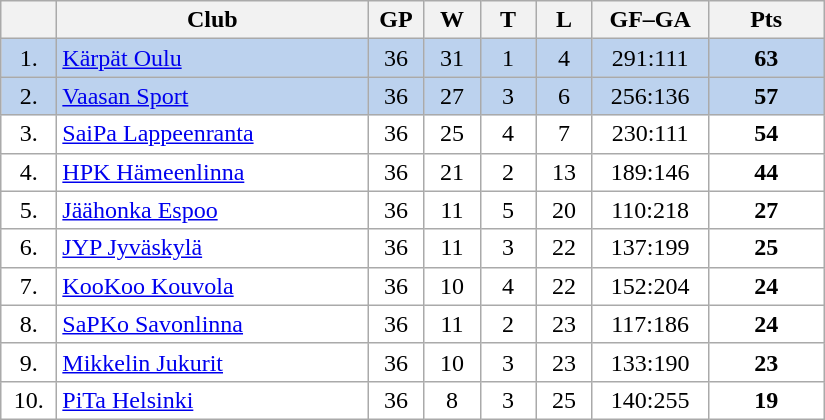<table class="wikitable">
<tr>
<th width="30"></th>
<th width="200">Club</th>
<th width="30">GP</th>
<th width="30">W</th>
<th width="30">T</th>
<th width="30">L</th>
<th width="70">GF–GA</th>
<th width="70">Pts</th>
</tr>
<tr bgcolor="#BCD2EE" align="center">
<td>1.</td>
<td align="left"><a href='#'>Kärpät Oulu</a></td>
<td>36</td>
<td>31</td>
<td>1</td>
<td>4</td>
<td>291:111</td>
<td><strong>63</strong></td>
</tr>
<tr bgcolor="#BCD2EE" align="center">
<td>2.</td>
<td align="left"><a href='#'>Vaasan Sport</a></td>
<td>36</td>
<td>27</td>
<td>3</td>
<td>6</td>
<td>256:136</td>
<td><strong>57</strong></td>
</tr>
<tr bgcolor="#FFFFFF" align="center">
<td>3.</td>
<td align="left"><a href='#'>SaiPa Lappeenranta</a></td>
<td>36</td>
<td>25</td>
<td>4</td>
<td>7</td>
<td>230:111</td>
<td><strong>54</strong></td>
</tr>
<tr bgcolor="#FFFFFF" align="center">
<td>4.</td>
<td align="left"><a href='#'>HPK Hämeenlinna</a></td>
<td>36</td>
<td>21</td>
<td>2</td>
<td>13</td>
<td>189:146</td>
<td><strong>44</strong></td>
</tr>
<tr bgcolor="#FFFFFF" align="center">
<td>5.</td>
<td align="left"><a href='#'>Jäähonka Espoo</a></td>
<td>36</td>
<td>11</td>
<td>5</td>
<td>20</td>
<td>110:218</td>
<td><strong>27</strong></td>
</tr>
<tr bgcolor="#FFFFFF" align="center">
<td>6.</td>
<td align="left"><a href='#'>JYP Jyväskylä</a></td>
<td>36</td>
<td>11</td>
<td>3</td>
<td>22</td>
<td>137:199</td>
<td><strong>25</strong></td>
</tr>
<tr bgcolor="#FFFFFF" align="center">
<td>7.</td>
<td align="left"><a href='#'>KooKoo Kouvola</a></td>
<td>36</td>
<td>10</td>
<td>4</td>
<td>22</td>
<td>152:204</td>
<td><strong>24</strong></td>
</tr>
<tr bgcolor="#FFFFFF" align="center">
<td>8.</td>
<td align="left"><a href='#'>SaPKo Savonlinna</a></td>
<td>36</td>
<td>11</td>
<td>2</td>
<td>23</td>
<td>117:186</td>
<td><strong>24</strong></td>
</tr>
<tr bgcolor="#FFFFFF" align="center">
<td>9.</td>
<td align="left"><a href='#'>Mikkelin Jukurit</a></td>
<td>36</td>
<td>10</td>
<td>3</td>
<td>23</td>
<td>133:190</td>
<td><strong>23</strong></td>
</tr>
<tr bgcolor="#FFFFFF" align="center">
<td>10.</td>
<td align="left"><a href='#'>PiTa Helsinki</a></td>
<td>36</td>
<td>8</td>
<td>3</td>
<td>25</td>
<td>140:255</td>
<td><strong>19</strong></td>
</tr>
</table>
